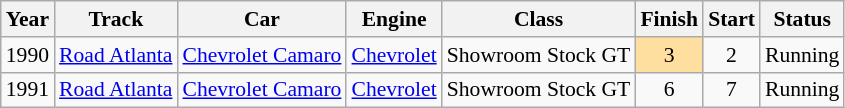<table class="wikitable" style="text-align:center; font-size:90%">
<tr>
<th>Year</th>
<th>Track</th>
<th>Car</th>
<th>Engine</th>
<th>Class</th>
<th>Finish</th>
<th>Start</th>
<th>Status</th>
</tr>
<tr>
<td>1990</td>
<td><a href='#'>Road Atlanta</a></td>
<td><a href='#'>Chevrolet Camaro</a></td>
<td><a href='#'>Chevrolet</a></td>
<td>Showroom Stock GT</td>
<td style="background:#FFDF9F;">3</td>
<td>2</td>
<td>Running</td>
</tr>
<tr>
<td>1991</td>
<td><a href='#'>Road Atlanta</a></td>
<td><a href='#'>Chevrolet Camaro</a></td>
<td><a href='#'>Chevrolet</a></td>
<td>Showroom Stock GT</td>
<td>6</td>
<td>7</td>
<td>Running</td>
</tr>
</table>
